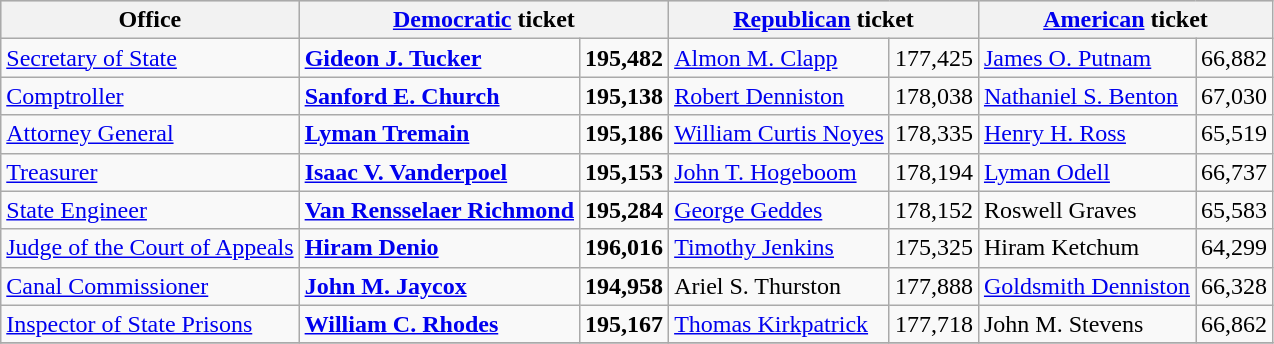<table class=wikitable>
<tr bgcolor=lightgrey>
<th>Office</th>
<th colspan="2" ><a href='#'>Democratic</a> ticket</th>
<th colspan="2" ><a href='#'>Republican</a> ticket</th>
<th colspan="2" ><a href='#'>American</a> ticket</th>
</tr>
<tr>
<td><a href='#'>Secretary of State</a></td>
<td><strong><a href='#'>Gideon J. Tucker</a></strong></td>
<td align="right"><strong>195,482</strong></td>
<td><a href='#'>Almon M. Clapp</a></td>
<td align="right">177,425</td>
<td><a href='#'>James O. Putnam</a></td>
<td align="right">66,882</td>
</tr>
<tr>
<td><a href='#'>Comptroller</a></td>
<td><strong><a href='#'>Sanford E. Church</a></strong></td>
<td align="right"><strong>195,138</strong></td>
<td><a href='#'>Robert Denniston</a></td>
<td align="right">178,038</td>
<td><a href='#'>Nathaniel S. Benton</a></td>
<td align="right">67,030</td>
</tr>
<tr>
<td><a href='#'>Attorney General</a></td>
<td><strong><a href='#'>Lyman Tremain</a></strong></td>
<td align="right"><strong>195,186</strong></td>
<td><a href='#'>William Curtis Noyes</a></td>
<td align="right">178,335</td>
<td><a href='#'>Henry H. Ross</a></td>
<td align="right">65,519</td>
</tr>
<tr>
<td><a href='#'>Treasurer</a></td>
<td><strong><a href='#'>Isaac V. Vanderpoel</a></strong></td>
<td align="right"><strong>195,153</strong></td>
<td><a href='#'>John T. Hogeboom</a></td>
<td align="right">178,194</td>
<td><a href='#'>Lyman Odell</a></td>
<td align="right">66,737</td>
</tr>
<tr>
<td><a href='#'>State Engineer</a></td>
<td><strong><a href='#'>Van Rensselaer Richmond</a></strong></td>
<td align="right"><strong>195,284</strong></td>
<td><a href='#'>George Geddes</a></td>
<td align="right">178,152</td>
<td>Roswell Graves</td>
<td align="right">65,583</td>
</tr>
<tr>
<td><a href='#'>Judge of the Court of Appeals</a></td>
<td><strong><a href='#'>Hiram Denio</a></strong></td>
<td align="right"><strong>196,016</strong></td>
<td><a href='#'>Timothy Jenkins</a></td>
<td align="right">175,325</td>
<td>Hiram Ketchum</td>
<td align="right">64,299</td>
</tr>
<tr>
<td><a href='#'>Canal Commissioner</a></td>
<td><strong><a href='#'>John M. Jaycox</a></strong></td>
<td align="right"><strong>194,958</strong></td>
<td>Ariel S. Thurston</td>
<td align="right">177,888</td>
<td><a href='#'>Goldsmith Denniston</a></td>
<td align="right">66,328</td>
</tr>
<tr>
<td><a href='#'>Inspector of State Prisons</a></td>
<td><strong><a href='#'>William C. Rhodes</a></strong></td>
<td align="right"><strong>195,167</strong></td>
<td><a href='#'>Thomas Kirkpatrick</a></td>
<td align="right">177,718</td>
<td>John M. Stevens</td>
<td align="right">66,862</td>
</tr>
<tr>
</tr>
</table>
